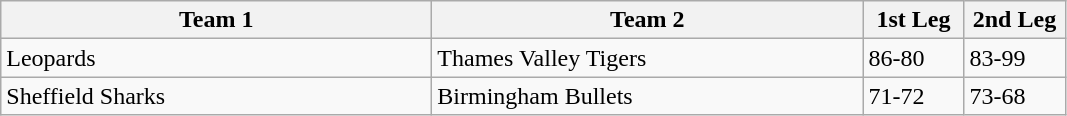<table class="wikitable" style="font-size: 100%">
<tr>
<th width=280>Team 1</th>
<th width=280>Team 2</th>
<th width=60>1st Leg</th>
<th width=60>2nd Leg</th>
</tr>
<tr>
<td>Leopards</td>
<td>Thames Valley Tigers</td>
<td>86-80</td>
<td>83-99</td>
</tr>
<tr>
<td>Sheffield Sharks</td>
<td>Birmingham Bullets</td>
<td>71-72</td>
<td>73-68</td>
</tr>
</table>
